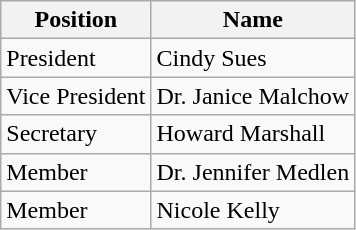<table class="wikitable">
<tr>
<th>Position</th>
<th>Name</th>
</tr>
<tr>
<td>President</td>
<td>Cindy Sues</td>
</tr>
<tr>
<td>Vice President</td>
<td>Dr. Janice Malchow</td>
</tr>
<tr>
<td>Secretary</td>
<td>Howard Marshall</td>
</tr>
<tr>
<td>Member</td>
<td>Dr. Jennifer Medlen</td>
</tr>
<tr>
<td>Member</td>
<td>Nicole Kelly</td>
</tr>
</table>
